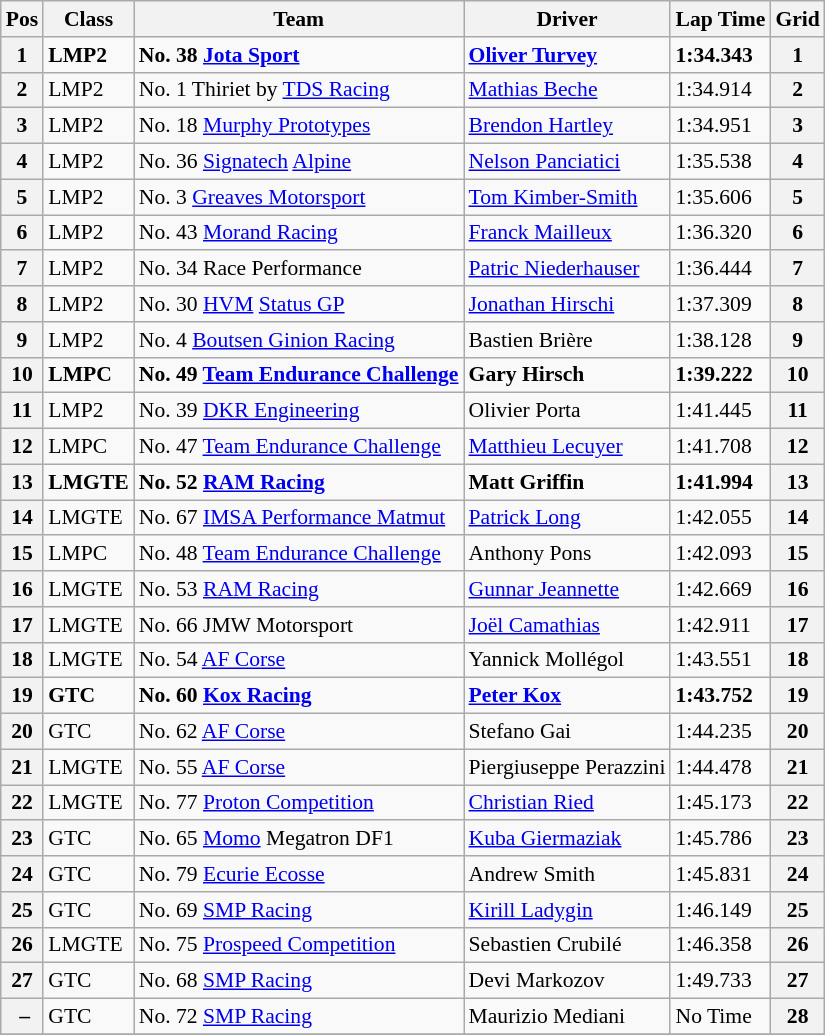<table class="wikitable" style="font-size: 90%;">
<tr>
<th>Pos</th>
<th>Class</th>
<th>Team</th>
<th>Driver</th>
<th>Lap Time</th>
<th>Grid</th>
</tr>
<tr style="font-weight:bold">
<th>1</th>
<td>LMP2</td>
<td>No. 38 <a href='#'>Jota Sport</a></td>
<td><a href='#'>Oliver Turvey</a></td>
<td>1:34.343</td>
<th>1</th>
</tr>
<tr>
<th>2</th>
<td>LMP2</td>
<td>No. 1 Thiriet by <a href='#'>TDS Racing</a></td>
<td><a href='#'>Mathias Beche</a></td>
<td>1:34.914</td>
<th>2</th>
</tr>
<tr>
<th>3</th>
<td>LMP2</td>
<td>No. 18 <a href='#'>Murphy Prototypes</a></td>
<td><a href='#'>Brendon Hartley</a></td>
<td>1:34.951</td>
<th>3</th>
</tr>
<tr>
<th>4</th>
<td>LMP2</td>
<td>No. 36 <a href='#'>Signatech</a> <a href='#'>Alpine</a></td>
<td><a href='#'>Nelson Panciatici</a></td>
<td>1:35.538</td>
<th>4</th>
</tr>
<tr>
<th>5</th>
<td>LMP2</td>
<td>No. 3 <a href='#'>Greaves Motorsport</a></td>
<td><a href='#'>Tom Kimber-Smith</a></td>
<td>1:35.606</td>
<th>5</th>
</tr>
<tr>
<th>6</th>
<td>LMP2</td>
<td>No. 43 <a href='#'>Morand Racing</a></td>
<td><a href='#'>Franck Mailleux</a></td>
<td>1:36.320</td>
<th>6</th>
</tr>
<tr>
<th>7</th>
<td>LMP2</td>
<td>No. 34 Race Performance</td>
<td><a href='#'>Patric Niederhauser</a></td>
<td>1:36.444</td>
<th>7</th>
</tr>
<tr>
<th>8</th>
<td>LMP2</td>
<td>No. 30 <a href='#'>HVM</a> <a href='#'>Status GP</a></td>
<td><a href='#'>Jonathan Hirschi</a></td>
<td>1:37.309</td>
<th>8</th>
</tr>
<tr>
<th>9</th>
<td>LMP2</td>
<td>No. 4 <a href='#'>Boutsen Ginion Racing</a></td>
<td>Bastien Brière</td>
<td>1:38.128</td>
<th>9</th>
</tr>
<tr style="font-weight:bold">
<th>10</th>
<td>LMPC</td>
<td>No. 49 <a href='#'>Team Endurance Challenge</a></td>
<td>Gary Hirsch</td>
<td>1:39.222</td>
<th>10</th>
</tr>
<tr>
<th>11</th>
<td>LMP2</td>
<td>No. 39 <a href='#'>DKR Engineering</a></td>
<td>Olivier Porta</td>
<td>1:41.445</td>
<th>11</th>
</tr>
<tr>
<th>12</th>
<td>LMPC</td>
<td>No. 47 <a href='#'>Team Endurance Challenge</a></td>
<td><a href='#'>Matthieu Lecuyer</a></td>
<td>1:41.708</td>
<th>12</th>
</tr>
<tr style="font-weight:bold">
<th>13</th>
<td>LMGTE</td>
<td>No. 52 <a href='#'>RAM Racing</a></td>
<td>Matt Griffin</td>
<td>1:41.994</td>
<th>13</th>
</tr>
<tr>
<th>14</th>
<td>LMGTE</td>
<td>No. 67 <a href='#'>IMSA Performance Matmut</a></td>
<td><a href='#'>Patrick Long</a></td>
<td>1:42.055</td>
<th>14</th>
</tr>
<tr>
<th>15</th>
<td>LMPC</td>
<td>No. 48 <a href='#'>Team Endurance Challenge</a></td>
<td>Anthony Pons</td>
<td>1:42.093</td>
<th>15</th>
</tr>
<tr>
<th>16</th>
<td>LMGTE</td>
<td>No. 53 <a href='#'>RAM Racing</a></td>
<td><a href='#'>Gunnar Jeannette</a></td>
<td>1:42.669</td>
<th>16</th>
</tr>
<tr>
<th>17</th>
<td>LMGTE</td>
<td>No. 66 JMW Motorsport</td>
<td><a href='#'>Joël Camathias</a></td>
<td>1:42.911</td>
<th>17</th>
</tr>
<tr>
<th>18</th>
<td>LMGTE</td>
<td>No. 54 <a href='#'>AF Corse</a></td>
<td>Yannick Mollégol</td>
<td>1:43.551</td>
<th>18</th>
</tr>
<tr style="font-weight:bold">
<th>19</th>
<td>GTC</td>
<td>No. 60 <a href='#'>Kox Racing</a></td>
<td><a href='#'>Peter Kox</a></td>
<td>1:43.752</td>
<th>19</th>
</tr>
<tr>
<th>20</th>
<td>GTC</td>
<td>No. 62 <a href='#'>AF Corse</a></td>
<td>Stefano Gai</td>
<td>1:44.235</td>
<th>20</th>
</tr>
<tr>
<th>21</th>
<td>LMGTE</td>
<td>No. 55 <a href='#'>AF Corse</a></td>
<td>Piergiuseppe Perazzini</td>
<td>1:44.478</td>
<th>21</th>
</tr>
<tr>
<th>22</th>
<td>LMGTE</td>
<td>No. 77 <a href='#'>Proton Competition</a></td>
<td><a href='#'>Christian Ried</a></td>
<td>1:45.173</td>
<th>22</th>
</tr>
<tr>
<th>23</th>
<td>GTC</td>
<td>No. 65 <a href='#'>Momo</a> Megatron DF1</td>
<td><a href='#'>Kuba Giermaziak</a></td>
<td>1:45.786</td>
<th>23</th>
</tr>
<tr>
<th>24</th>
<td>GTC</td>
<td>No. 79 <a href='#'>Ecurie Ecosse</a></td>
<td>Andrew Smith</td>
<td>1:45.831</td>
<th>24</th>
</tr>
<tr>
<th>25</th>
<td>GTC</td>
<td>No. 69 <a href='#'>SMP Racing</a></td>
<td><a href='#'>Kirill Ladygin</a></td>
<td>1:46.149</td>
<th>25</th>
</tr>
<tr>
<th>26</th>
<td>LMGTE</td>
<td>No. 75 <a href='#'>Prospeed Competition</a></td>
<td>Sebastien Crubilé</td>
<td>1:46.358</td>
<th>26</th>
</tr>
<tr>
<th>27</th>
<td>GTC</td>
<td>No. 68 <a href='#'>SMP Racing</a></td>
<td>Devi Markozov</td>
<td>1:49.733</td>
<th>27</th>
</tr>
<tr>
<th> –</th>
<td>GTC</td>
<td>No. 72 <a href='#'>SMP Racing</a></td>
<td>Maurizio Mediani</td>
<td>No Time</td>
<th>28</th>
</tr>
<tr>
</tr>
</table>
